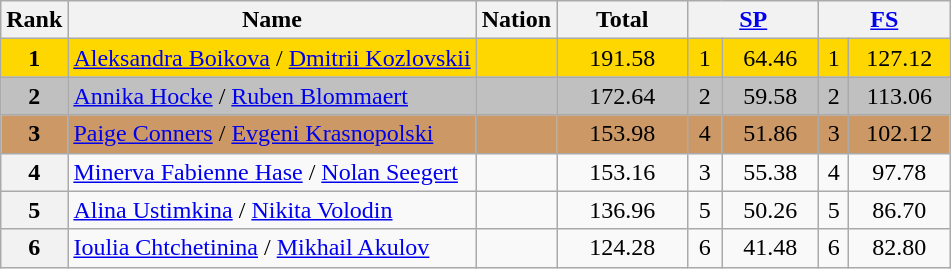<table class="wikitable sortable">
<tr>
<th>Rank</th>
<th>Name</th>
<th>Nation</th>
<th width="80px">Total</th>
<th colspan="2" width="80px"><a href='#'>SP</a></th>
<th colspan="2" width="80px"><a href='#'>FS</a></th>
</tr>
<tr bgcolor="gold">
<td align="center"><strong>1</strong></td>
<td><a href='#'>Aleksandra Boikova</a> / <a href='#'>Dmitrii Kozlovskii</a></td>
<td></td>
<td align="center">191.58</td>
<td align="center">1</td>
<td align="center">64.46</td>
<td align="center">1</td>
<td align="center">127.12</td>
</tr>
<tr bgcolor="silver">
<td align="center"><strong>2</strong></td>
<td><a href='#'>Annika Hocke</a> / <a href='#'>Ruben Blommaert</a></td>
<td></td>
<td align="center">172.64</td>
<td align="center">2</td>
<td align="center">59.58</td>
<td align="center">2</td>
<td align="center">113.06</td>
</tr>
<tr bgcolor="cc9966">
<td align="center"><strong>3</strong></td>
<td><a href='#'>Paige Conners</a> / <a href='#'>Evgeni Krasnopolski</a></td>
<td></td>
<td align="center">153.98</td>
<td align="center">4</td>
<td align="center">51.86</td>
<td align="center">3</td>
<td align="center">102.12</td>
</tr>
<tr>
<th>4</th>
<td><a href='#'>Minerva Fabienne Hase</a> / <a href='#'>Nolan Seegert</a></td>
<td></td>
<td align="center">153.16</td>
<td align="center">3</td>
<td align="center">55.38</td>
<td align="center">4</td>
<td align="center">97.78</td>
</tr>
<tr>
<th>5</th>
<td><a href='#'>Alina Ustimkina</a> / <a href='#'>Nikita Volodin</a></td>
<td></td>
<td align="center">136.96</td>
<td align="center">5</td>
<td align="center">50.26</td>
<td align="center">5</td>
<td align="center">86.70</td>
</tr>
<tr>
<th>6</th>
<td><a href='#'>Ioulia Chtchetinina</a> / <a href='#'>Mikhail Akulov</a></td>
<td></td>
<td align="center">124.28</td>
<td align="center">6</td>
<td align="center">41.48</td>
<td align="center">6</td>
<td align="center">82.80</td>
</tr>
</table>
